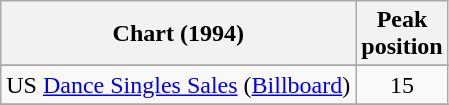<table width="0%" class="wikitable sortable" valign="top">
<tr>
<th>Chart (1994)</th>
<th>Peak<br>position</th>
</tr>
<tr>
</tr>
<tr>
</tr>
<tr>
</tr>
<tr>
<td align="left">US <a href='#'>Dance Singles Sales</a> (<a href='#'>Billboard</a>)</td>
<td align="center">15</td>
</tr>
<tr>
</tr>
<tr>
</tr>
<tr>
</tr>
<tr>
</tr>
</table>
